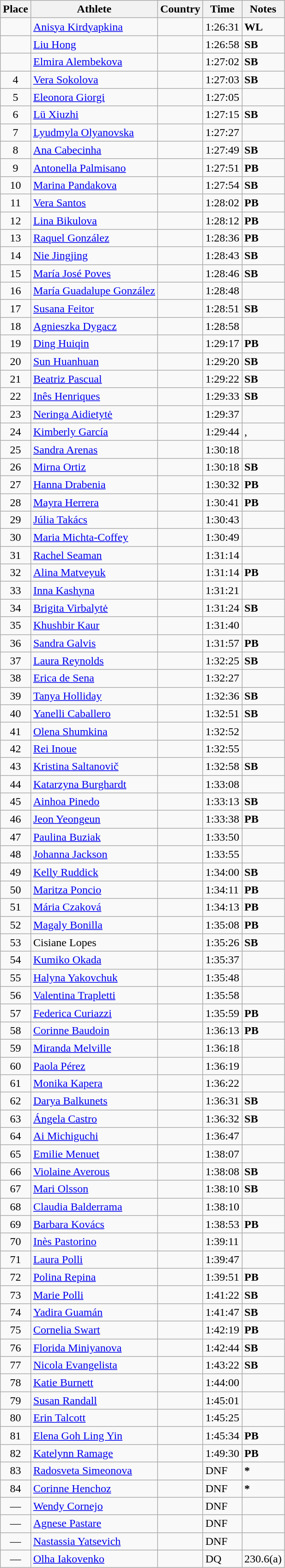<table class=wikitable>
<tr>
<th>Place</th>
<th>Athlete</th>
<th>Country</th>
<th>Time</th>
<th>Notes</th>
</tr>
<tr>
<td align=center></td>
<td align=left><a href='#'>Anisya Kirdyapkina</a></td>
<td align=left></td>
<td>1:26:31</td>
<td><strong>WL</strong></td>
</tr>
<tr>
<td align=center></td>
<td align=left><a href='#'>Liu Hong</a></td>
<td align=left></td>
<td>1:26:58</td>
<td><strong>SB</strong></td>
</tr>
<tr>
<td align=center></td>
<td align=left><a href='#'>Elmira Alembekova</a></td>
<td align=left></td>
<td>1:27:02</td>
<td><strong>SB</strong></td>
</tr>
<tr>
<td align=center>4</td>
<td align=left><a href='#'>Vera Sokolova</a></td>
<td align=left></td>
<td>1:27:03</td>
<td><strong>SB</strong></td>
</tr>
<tr>
<td align=center>5</td>
<td align=left><a href='#'>Eleonora Giorgi</a></td>
<td align=left></td>
<td>1:27:05</td>
<td><strong></strong></td>
</tr>
<tr>
<td align=center>6</td>
<td align=left><a href='#'>Lü Xiuzhi</a></td>
<td align=left></td>
<td>1:27:15</td>
<td><strong>SB</strong></td>
</tr>
<tr>
<td align=center>7</td>
<td align=left><a href='#'>Lyudmyla Olyanovska</a></td>
<td align=left></td>
<td>1:27:27</td>
<td><strong></strong></td>
</tr>
<tr>
<td align=center>8</td>
<td align=left><a href='#'>Ana Cabecinha</a></td>
<td align=left></td>
<td>1:27:49</td>
<td><strong>SB</strong></td>
</tr>
<tr>
<td align=center>9</td>
<td align=left><a href='#'>Antonella Palmisano</a></td>
<td align=left></td>
<td>1:27:51</td>
<td><strong>PB</strong></td>
</tr>
<tr>
<td align=center>10</td>
<td align=left><a href='#'>Marina Pandakova</a></td>
<td align=left></td>
<td>1:27:54</td>
<td><strong>SB</strong></td>
</tr>
<tr>
<td align=center>11</td>
<td align=left><a href='#'>Vera Santos</a></td>
<td align=left></td>
<td>1:28:02</td>
<td><strong>PB</strong></td>
</tr>
<tr>
<td align=center>12</td>
<td align=left><a href='#'>Lina Bikulova</a></td>
<td align=left></td>
<td>1:28:12</td>
<td><strong>PB</strong></td>
</tr>
<tr>
<td align=center>13</td>
<td align=left><a href='#'>Raquel González</a></td>
<td align=left></td>
<td>1:28:36</td>
<td><strong>PB</strong></td>
</tr>
<tr>
<td align=center>14</td>
<td align=left><a href='#'>Nie Jingjing</a></td>
<td align=left></td>
<td>1:28:43</td>
<td><strong>SB</strong></td>
</tr>
<tr>
<td align=center>15</td>
<td align=left><a href='#'>María José Poves</a></td>
<td align=left></td>
<td>1:28:46</td>
<td><strong>SB</strong></td>
</tr>
<tr>
<td align=center>16</td>
<td align=left><a href='#'>María Guadalupe González</a></td>
<td align=left></td>
<td>1:28:48</td>
<td><strong></strong></td>
</tr>
<tr>
<td align=center>17</td>
<td align=left><a href='#'>Susana Feitor</a></td>
<td align=left></td>
<td>1:28:51</td>
<td><strong>SB</strong></td>
</tr>
<tr>
<td align=center>18</td>
<td align=left><a href='#'>Agnieszka Dygacz</a></td>
<td align=left></td>
<td>1:28:58</td>
<td><strong></strong></td>
</tr>
<tr>
<td align=center>19</td>
<td align=left><a href='#'>Ding Huiqin</a></td>
<td align=left></td>
<td>1:29:17</td>
<td><strong>PB</strong></td>
</tr>
<tr>
<td align=center>20</td>
<td align=left><a href='#'>Sun Huanhuan</a></td>
<td align=left></td>
<td>1:29:20</td>
<td><strong>SB</strong></td>
</tr>
<tr>
<td align=center>21</td>
<td align=left><a href='#'>Beatriz Pascual</a></td>
<td align=left></td>
<td>1:29:22</td>
<td><strong>SB</strong></td>
</tr>
<tr>
<td align=center>22</td>
<td align=left><a href='#'>Inês Henriques</a></td>
<td align=left></td>
<td>1:29:33</td>
<td><strong>SB</strong></td>
</tr>
<tr>
<td align=center>23</td>
<td align=left><a href='#'>Neringa Aidietytė</a></td>
<td align=left></td>
<td>1:29:37</td>
<td><strong></strong></td>
</tr>
<tr>
<td align=center>24</td>
<td align=left><a href='#'>Kimberly García</a></td>
<td align=left></td>
<td>1:29:44</td>
<td><strong></strong>, <strong></strong></td>
</tr>
<tr>
<td align=center>25</td>
<td align=left><a href='#'>Sandra Arenas</a></td>
<td align=left></td>
<td>1:30:18</td>
<td><strong></strong></td>
</tr>
<tr>
<td align=center>26</td>
<td align=left><a href='#'>Mirna Ortiz</a></td>
<td align=left></td>
<td>1:30:18</td>
<td><strong>SB</strong></td>
</tr>
<tr>
<td align=center>27</td>
<td align=left><a href='#'>Hanna Drabenia</a></td>
<td align=left></td>
<td>1:30:32</td>
<td><strong>PB</strong></td>
</tr>
<tr>
<td align=center>28</td>
<td align=left><a href='#'>Mayra Herrera</a></td>
<td align=left></td>
<td>1:30:41</td>
<td><strong>PB</strong></td>
</tr>
<tr>
<td align=center>29</td>
<td align=left><a href='#'>Júlia Takács</a></td>
<td align=left></td>
<td>1:30:43</td>
<td></td>
</tr>
<tr>
<td align=center>30</td>
<td align=left><a href='#'>Maria Michta-Coffey</a></td>
<td align=left></td>
<td>1:30:49</td>
<td><br><strong></strong></td>
</tr>
<tr>
<td align=center>31</td>
<td align=left><a href='#'>Rachel Seaman</a></td>
<td align=left></td>
<td>1:31:14</td>
<td></td>
</tr>
<tr>
<td align=center>32</td>
<td align=left><a href='#'>Alina Matveyuk</a></td>
<td align=left></td>
<td>1:31:14</td>
<td><strong>PB</strong></td>
</tr>
<tr>
<td align=center>33</td>
<td align=left><a href='#'>Inna Kashyna</a></td>
<td align=left></td>
<td>1:31:21</td>
<td></td>
</tr>
<tr>
<td align=center>34</td>
<td align=left><a href='#'>Brigita Virbalytė</a></td>
<td align=left></td>
<td>1:31:24</td>
<td><strong>SB</strong></td>
</tr>
<tr>
<td align=center>35</td>
<td align=left><a href='#'>Khushbir Kaur</a></td>
<td align=left></td>
<td>1:31:40</td>
<td><strong></strong></td>
</tr>
<tr>
<td align=center>36</td>
<td align=left><a href='#'>Sandra Galvis</a></td>
<td align=left></td>
<td>1:31:57</td>
<td><strong>PB</strong></td>
</tr>
<tr>
<td align=center>37</td>
<td align=left><a href='#'>Laura Reynolds</a></td>
<td align=left></td>
<td>1:32:25</td>
<td><strong>SB</strong></td>
</tr>
<tr>
<td align=center>38</td>
<td align=left><a href='#'>Erica de Sena</a></td>
<td align=left></td>
<td>1:32:27</td>
<td></td>
</tr>
<tr>
<td align=center>39</td>
<td align=left><a href='#'>Tanya Holliday</a></td>
<td align=left></td>
<td>1:32:36</td>
<td><strong>SB</strong></td>
</tr>
<tr>
<td align=center>40</td>
<td align=left><a href='#'>Yanelli Caballero</a></td>
<td align=left></td>
<td>1:32:51</td>
<td><strong>SB</strong></td>
</tr>
<tr>
<td align=center>41</td>
<td align=left><a href='#'>Olena Shumkina</a></td>
<td align=left></td>
<td>1:32:52</td>
<td></td>
</tr>
<tr>
<td align=center>42</td>
<td align=left><a href='#'>Rei Inoue</a></td>
<td align=left></td>
<td>1:32:55</td>
<td></td>
</tr>
<tr>
<td align=center>43</td>
<td align=left><a href='#'>Kristina Saltanovič</a></td>
<td align=left></td>
<td>1:32:58</td>
<td><strong>SB</strong></td>
</tr>
<tr>
<td align=center>44</td>
<td align=left><a href='#'>Katarzyna Burghardt</a></td>
<td align=left></td>
<td>1:33:08</td>
<td></td>
</tr>
<tr>
<td align=center>45</td>
<td align=left><a href='#'>Ainhoa Pinedo</a></td>
<td align=left></td>
<td>1:33:13</td>
<td><strong>SB</strong></td>
</tr>
<tr>
<td align=center>46</td>
<td align=left><a href='#'>Jeon Yeongeun</a></td>
<td align=left></td>
<td>1:33:38</td>
<td><strong>PB</strong></td>
</tr>
<tr>
<td align=center>47</td>
<td align=left><a href='#'>Paulina Buziak</a></td>
<td align=left></td>
<td>1:33:50</td>
<td></td>
</tr>
<tr>
<td align=center>48</td>
<td align=left><a href='#'>Johanna Jackson</a></td>
<td align=left></td>
<td>1:33:55</td>
<td></td>
</tr>
<tr>
<td align=center>49</td>
<td align=left><a href='#'>Kelly Ruddick</a></td>
<td align=left></td>
<td>1:34:00</td>
<td><strong>SB</strong></td>
</tr>
<tr>
<td align=center>50</td>
<td align=left><a href='#'>Maritza Poncio</a></td>
<td align=left></td>
<td>1:34:11</td>
<td><strong>PB</strong></td>
</tr>
<tr>
<td align=center>51</td>
<td align=left><a href='#'>Mária Czaková</a></td>
<td align=left></td>
<td>1:34:13</td>
<td><strong>PB</strong></td>
</tr>
<tr>
<td align=center>52</td>
<td align=left><a href='#'>Magaly Bonilla</a></td>
<td align=left></td>
<td>1:35:08</td>
<td><strong>PB</strong></td>
</tr>
<tr>
<td align=center>53</td>
<td align=left>Cisiane Lopes</td>
<td align=left></td>
<td>1:35:26</td>
<td><strong>SB</strong></td>
</tr>
<tr>
<td align=center>54</td>
<td align=left><a href='#'>Kumiko Okada</a></td>
<td align=left></td>
<td>1:35:37</td>
<td></td>
</tr>
<tr>
<td align=center>55</td>
<td align=left><a href='#'>Halyna Yakovchuk</a></td>
<td align=left></td>
<td>1:35:48</td>
<td></td>
</tr>
<tr>
<td align=center>56</td>
<td align=left><a href='#'>Valentina Trapletti</a></td>
<td align=left></td>
<td>1:35:58</td>
<td></td>
</tr>
<tr>
<td align=center>57</td>
<td align=left><a href='#'>Federica Curiazzi</a></td>
<td align=left></td>
<td>1:35:59</td>
<td><strong>PB</strong></td>
</tr>
<tr>
<td align=center>58</td>
<td align=left><a href='#'>Corinne Baudoin</a></td>
<td align=left></td>
<td>1:36:13</td>
<td><strong>PB</strong></td>
</tr>
<tr>
<td align=center>59</td>
<td align=left><a href='#'>Miranda Melville</a></td>
<td align=left></td>
<td>1:36:18</td>
<td></td>
</tr>
<tr>
<td align=center>60</td>
<td align=left><a href='#'>Paola Pérez</a></td>
<td align=left></td>
<td>1:36:19</td>
<td></td>
</tr>
<tr>
<td align=center>61</td>
<td align=left><a href='#'>Monika Kapera</a></td>
<td align=left></td>
<td>1:36:22</td>
<td></td>
</tr>
<tr>
<td align=center>62</td>
<td align=left><a href='#'>Darya Balkunets</a></td>
<td align=left></td>
<td>1:36:31</td>
<td><strong>SB</strong></td>
</tr>
<tr>
<td align=center>63</td>
<td align=left><a href='#'>Ángela Castro</a></td>
<td align=left></td>
<td>1:36:32</td>
<td><strong>SB</strong></td>
</tr>
<tr>
<td align=center>64</td>
<td align=left><a href='#'>Ai Michiguchi</a></td>
<td align=left></td>
<td>1:36:47</td>
<td></td>
</tr>
<tr>
<td align=center>65</td>
<td align=left><a href='#'>Emilie Menuet</a></td>
<td align=left></td>
<td>1:38:07</td>
<td></td>
</tr>
<tr>
<td align=center>66</td>
<td align=left><a href='#'>Violaine Averous</a></td>
<td align=left></td>
<td>1:38:08</td>
<td><strong>SB</strong></td>
</tr>
<tr>
<td align=center>67</td>
<td align=left><a href='#'>Mari Olsson</a></td>
<td align=left></td>
<td>1:38:10</td>
<td><strong>SB</strong></td>
</tr>
<tr>
<td align=center>68</td>
<td align=left><a href='#'>Claudia Balderrama</a></td>
<td align=left></td>
<td>1:38:10</td>
<td></td>
</tr>
<tr>
<td align=center>69</td>
<td align=left><a href='#'>Barbara Kovács</a></td>
<td align=left></td>
<td>1:38:53</td>
<td><strong>PB</strong></td>
</tr>
<tr>
<td align=center>70</td>
<td align=left><a href='#'>Inès Pastorino</a></td>
<td align=left></td>
<td>1:39:11</td>
<td></td>
</tr>
<tr>
<td align=center>71</td>
<td align=left><a href='#'>Laura Polli</a></td>
<td align=left></td>
<td>1:39:47</td>
<td></td>
</tr>
<tr>
<td align=center>72</td>
<td align=left><a href='#'>Polina Repina</a></td>
<td align=left></td>
<td>1:39:51</td>
<td><strong>PB</strong></td>
</tr>
<tr>
<td align=center>73</td>
<td align=left><a href='#'>Marie Polli</a></td>
<td align=left></td>
<td>1:41:22</td>
<td><strong>SB</strong></td>
</tr>
<tr>
<td align=center>74</td>
<td align=left><a href='#'>Yadira Guamán</a></td>
<td align=left></td>
<td>1:41:47</td>
<td><strong>SB</strong></td>
</tr>
<tr>
<td align=center>75</td>
<td align=left><a href='#'>Cornelia Swart</a></td>
<td align=left></td>
<td>1:42:19</td>
<td><strong>PB</strong></td>
</tr>
<tr>
<td align=center>76</td>
<td align=left><a href='#'>Florida Miniyanova</a></td>
<td align=left></td>
<td>1:42:44</td>
<td><strong>SB</strong></td>
</tr>
<tr>
<td align=center>77</td>
<td align=left><a href='#'>Nicola Evangelista</a></td>
<td align=left></td>
<td>1:43:22</td>
<td><strong>SB</strong></td>
</tr>
<tr>
<td align=center>78</td>
<td align=left><a href='#'>Katie Burnett</a></td>
<td align=left></td>
<td>1:44:00</td>
<td></td>
</tr>
<tr>
<td align=center>79</td>
<td align=left><a href='#'>Susan Randall</a></td>
<td align=left></td>
<td>1:45:01</td>
<td></td>
</tr>
<tr>
<td align=center>80</td>
<td align=left><a href='#'>Erin Talcott</a></td>
<td align=left></td>
<td>1:45:25</td>
<td></td>
</tr>
<tr>
<td align=center>81</td>
<td align=left><a href='#'>Elena Goh Ling Yin</a></td>
<td align=left></td>
<td>1:45:34</td>
<td><strong>PB</strong></td>
</tr>
<tr>
<td align=center>82</td>
<td align=left><a href='#'>Katelynn Ramage</a></td>
<td align=left></td>
<td>1:49:30</td>
<td><strong>PB</strong></td>
</tr>
<tr>
<td align=center>83</td>
<td align=left><a href='#'>Radosveta Simeonova</a></td>
<td align=left></td>
<td>DNF</td>
<td><strong>*</strong></td>
</tr>
<tr>
<td align=center>84</td>
<td align=left><a href='#'>Corinne Henchoz</a></td>
<td align=left></td>
<td>DNF</td>
<td><strong>*</strong></td>
</tr>
<tr>
<td align=center>—</td>
<td align=left><a href='#'>Wendy Cornejo</a></td>
<td align=left></td>
<td>DNF</td>
<td></td>
</tr>
<tr>
<td align=center>—</td>
<td align=left><a href='#'>Agnese Pastare</a></td>
<td align=left></td>
<td>DNF</td>
<td></td>
</tr>
<tr>
<td align=center>—</td>
<td align=left><a href='#'>Nastassia Yatsevich</a></td>
<td align=left></td>
<td>DNF</td>
<td></td>
</tr>
<tr>
<td align=center>—</td>
<td align=left><a href='#'>Olha Iakovenko</a></td>
<td align=left></td>
<td>DQ</td>
<td>230.6(a)</td>
</tr>
</table>
